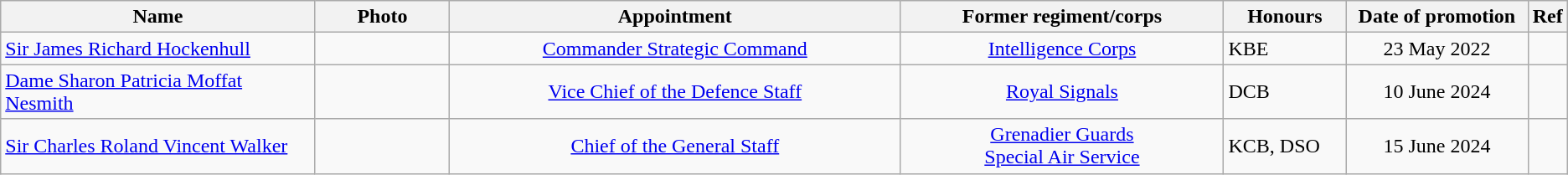<table class="wikitable">
<tr>
<th width="300" align="center">Name</th>
<th width="120" align="center">Photo</th>
<th width="440" align="center">Appointment</th>
<th width="300" align="center">Former regiment/corps</th>
<th width="100" align="center">Honours</th>
<th width="160" align="center">Date of promotion</th>
<th width="20" align="center">Ref</th>
</tr>
<tr>
<td><a href='#'>Sir James Richard Hockenhull</a></td>
<td></td>
<td align="center"><a href='#'>Commander Strategic Command</a></td>
<td align="center"><a href='#'>Intelligence Corps</a></td>
<td>KBE</td>
<td align="center">23 May 2022</td>
<td></td>
</tr>
<tr>
<td><a href='#'>Dame Sharon Patricia Moffat Nesmith</a></td>
<td></td>
<td align="center"><a href='#'>Vice Chief of the Defence Staff</a></td>
<td align="center"><a href='#'>Royal Signals</a></td>
<td>DCB</td>
<td align="center">10 June 2024</td>
<td></td>
</tr>
<tr>
<td><a href='#'>Sir Charles Roland Vincent Walker</a></td>
<td></td>
<td align="center"><a href='#'>Chief of the General Staff</a></td>
<td align="center"><a href='#'>Grenadier Guards</a> <br> <a href='#'>Special Air Service</a></td>
<td>KCB, DSO</td>
<td align="center">15 June 2024</td>
<td></td>
</tr>
</table>
